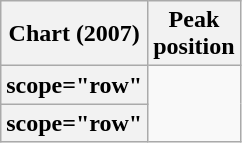<table class="wikitable sortable plainrowheaders">
<tr>
<th scope="col">Chart (2007)</th>
<th scope="col">Peak<br>position</th>
</tr>
<tr>
<th>scope="row" </th>
</tr>
<tr>
<th>scope="row" </th>
</tr>
</table>
